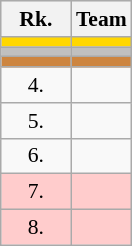<table class="wikitable" style="border:1px solid #AAAAAA;font-size:90%">
<tr bgcolor="#E4E4E4">
<th style="border-bottom:1px solid #AAAAAA" width=40>Rk.</th>
<th style="border-bottom:1px solid #AAAAAA">Team</th>
</tr>
<tr style="background:#ffd700;">
<td align=center></td>
<td></td>
</tr>
<tr style="background:#c0c0c0;">
<td align=center></td>
<td></td>
</tr>
<tr style="background:#CD853F;">
<td align=center></td>
<td></td>
</tr>
<tr>
<td align=center>4.</td>
<td></td>
</tr>
<tr>
<td align=center>5.</td>
<td></td>
</tr>
<tr>
<td align=center>6.</td>
<td></td>
</tr>
<tr style="background:#ffcccc;">
<td align=center>7.</td>
<td></td>
</tr>
<tr style="background:#ffcccc;">
<td align=center>8.</td>
<td></td>
</tr>
</table>
